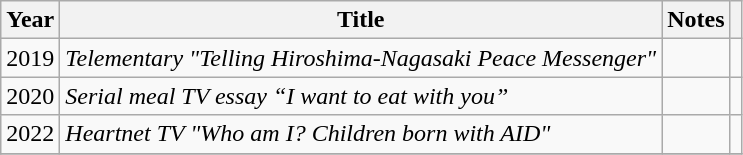<table class="wikitable sortable">
<tr>
<th>Year</th>
<th>Title</th>
<th class="unsortable">Notes</th>
<th class="unsortable"></th>
</tr>
<tr>
<td>2019</td>
<td><em>Telementary "Telling Hiroshima-Nagasaki Peace Messenger"</em></td>
<td></td>
<td></td>
</tr>
<tr>
<td>2020</td>
<td><em>Serial meal TV essay “I want to eat with you”</em></td>
<td></td>
<td></td>
</tr>
<tr>
<td>2022</td>
<td><em>Heartnet TV "Who am I? Children born with AID"</em></td>
<td></td>
<td></td>
</tr>
<tr>
</tr>
</table>
